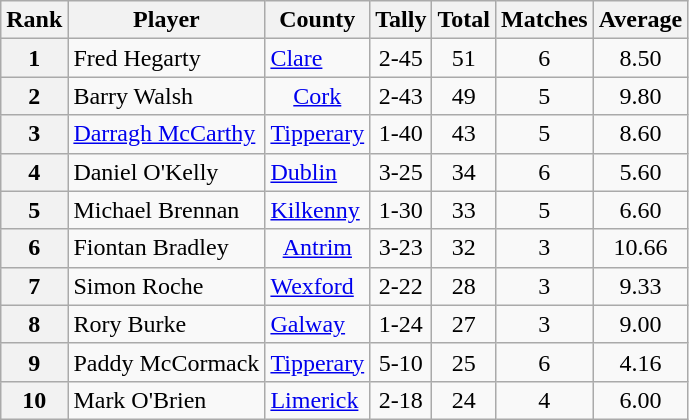<table class="wikitable sortable">
<tr>
<th>Rank</th>
<th>Player</th>
<th>County</th>
<th>Tally</th>
<th>Total</th>
<th>Matches</th>
<th>Average</th>
</tr>
<tr>
<th rowspan="1" align="center">1</th>
<td>Fred Hegarty</td>
<td> <a href='#'>Clare</a></td>
<td align=center>2-45</td>
<td align=center>51</td>
<td align=center>6</td>
<td align=center>8.50</td>
</tr>
<tr>
<th rowspan="1" align="center">2</th>
<td>Barry Walsh</td>
<td align="center"> <a href='#'>Cork</a></td>
<td align=center>2-43</td>
<td align=center>49</td>
<td align=center>5</td>
<td align=center>9.80</td>
</tr>
<tr>
<th rowspan="1" align="center">3</th>
<td><a href='#'>Darragh McCarthy</a></td>
<td align="center"> <a href='#'>Tipperary</a></td>
<td align=center>1-40</td>
<td align=center>43</td>
<td align=center>5</td>
<td align=center>8.60</td>
</tr>
<tr>
<th rowspan="1" align="center">4</th>
<td>Daniel O'Kelly</td>
<td> <a href='#'>Dublin</a></td>
<td align=center>3-25</td>
<td align=center>34</td>
<td align=center>6</td>
<td align=center>5.60</td>
</tr>
<tr>
<th rowspan="1" align="center">5</th>
<td>Michael Brennan</td>
<td> <a href='#'>Kilkenny</a></td>
<td align=center>1-30</td>
<td align=center>33</td>
<td align=center>5</td>
<td align=center>6.60</td>
</tr>
<tr>
<th rowspan="1" align="center">6</th>
<td>Fiontan Bradley</td>
<td align="center"> <a href='#'>Antrim</a></td>
<td align="center">3-23</td>
<td align="center">32</td>
<td align="center">3</td>
<td align="center">10.66</td>
</tr>
<tr>
<th rowspan="1" align="center">7</th>
<td>Simon Roche</td>
<td> <a href='#'>Wexford</a></td>
<td align=center>2-22</td>
<td align=center>28</td>
<td align=center>3</td>
<td align=center>9.33</td>
</tr>
<tr>
<th rowspan="1">8</th>
<td>Rory Burke</td>
<td> <a href='#'>Galway</a></td>
<td align=center>1-24</td>
<td align=center>27</td>
<td align=center>3</td>
<td align=center>9.00</td>
</tr>
<tr>
<th rowspan="1" align="center">9</th>
<td>Paddy McCormack</td>
<td align="center"> <a href='#'>Tipperary</a></td>
<td align=center>5-10</td>
<td align=center>25</td>
<td align=center>6</td>
<td align=center>4.16</td>
</tr>
<tr>
<th rowspan="1" align="center">10</th>
<td>Mark O'Brien</td>
<td> <a href='#'>Limerick</a></td>
<td align=center>2-18</td>
<td align=center>24</td>
<td align=center>4</td>
<td align=center>6.00</td>
</tr>
</table>
